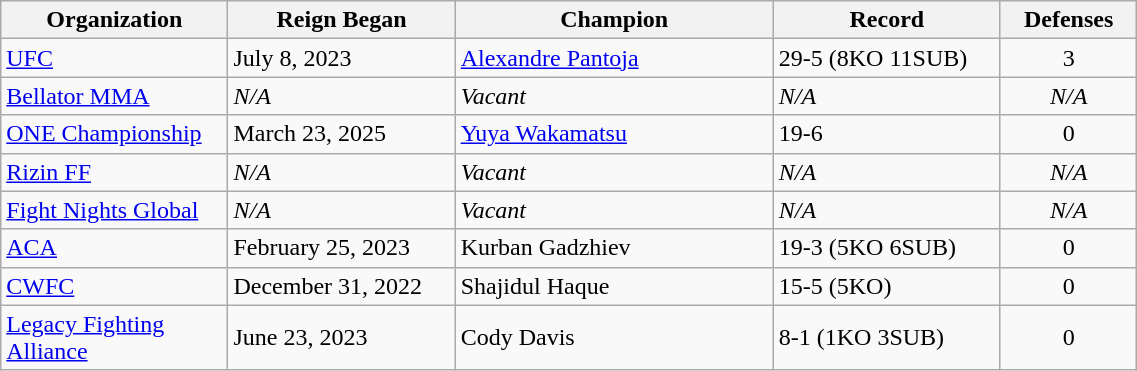<table class="wikitable" style="width:60%;">
<tr>
<th style="width:20%;">Organization</th>
<th style="width:20%;">Reign Began</th>
<th style="width:28%;">Champion</th>
<th style="width:20%;">Record</th>
<th style="width:12%;">Defenses</th>
</tr>
<tr>
<td><a href='#'>UFC</a></td>
<td>July 8, 2023</td>
<td> <a href='#'>Alexandre Pantoja</a></td>
<td>29-5 (8KO 11SUB)</td>
<td align=center>3</td>
</tr>
<tr>
<td><a href='#'>Bellator MMA</a></td>
<td><em>N/A</em></td>
<td> <em>Vacant</em></td>
<td><em>N/A</em></td>
<td align=center><em>N/A</em></td>
</tr>
<tr>
<td><a href='#'>ONE Championship</a></td>
<td>March 23, 2025</td>
<td> <a href='#'>Yuya Wakamatsu</a></td>
<td>19-6</td>
<td align=center>0</td>
</tr>
<tr>
<td><a href='#'>Rizin FF</a></td>
<td><em>N/A</em></td>
<td> <em>Vacant</em></td>
<td><em>N/A</em></td>
<td align=center><em>N/A</em></td>
</tr>
<tr>
<td><a href='#'>Fight Nights Global</a></td>
<td><em>N/A</em></td>
<td> <em>Vacant</em></td>
<td><em>N/A</em></td>
<td align=center><em>N/A</em></td>
</tr>
<tr>
<td><a href='#'>ACA</a></td>
<td>February 25, 2023</td>
<td> Kurban Gadzhiev</td>
<td>19-3 (5KO 6SUB)</td>
<td align=center>0</td>
</tr>
<tr>
<td><a href='#'>CWFC</a></td>
<td>December 31, 2022</td>
<td> Shajidul Haque</td>
<td>15-5 (5KO)</td>
<td align=center>0</td>
</tr>
<tr>
<td><a href='#'>Legacy Fighting Alliance</a></td>
<td>June 23, 2023</td>
<td> Cody Davis</td>
<td>8-1 (1KO 3SUB)</td>
<td align=center>0</td>
</tr>
</table>
